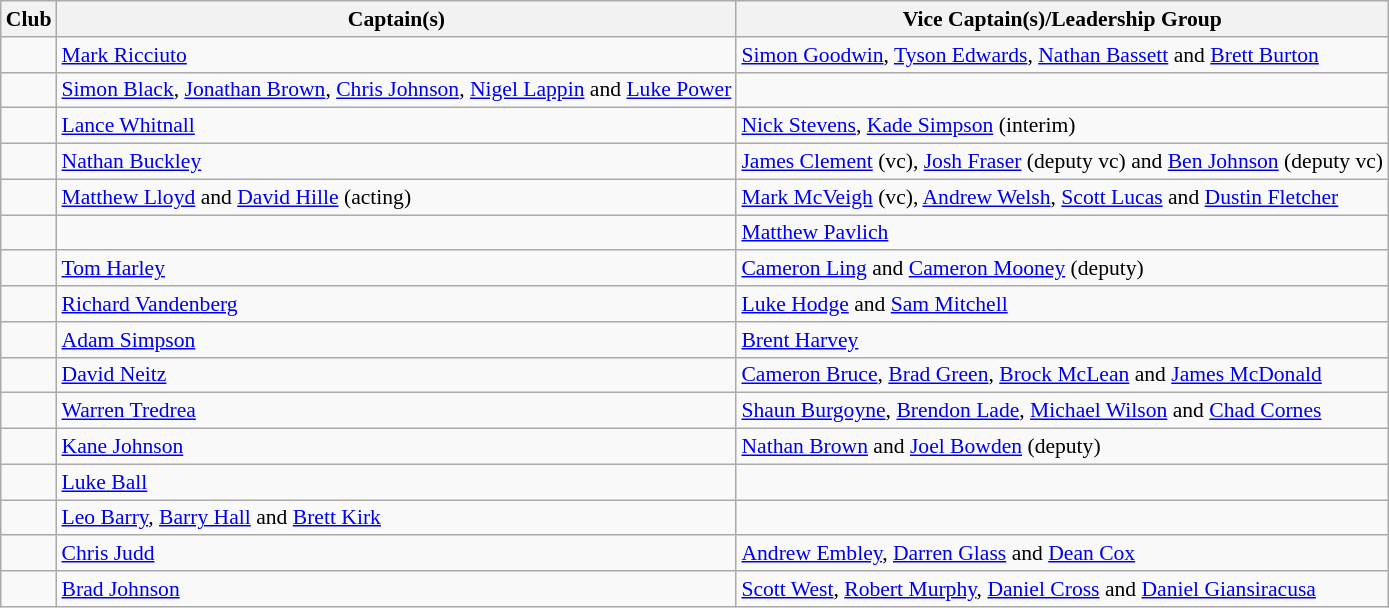<table class="wikitable" style="font-size:90%">
<tr>
<th>Club</th>
<th>Captain(s)</th>
<th>Vice Captain(s)/Leadership Group</th>
</tr>
<tr>
<td></td>
<td><a href='#'>Mark Ricciuto</a></td>
<td><a href='#'>Simon Goodwin</a>, <a href='#'>Tyson Edwards</a>, <a href='#'>Nathan Bassett</a> and <a href='#'>Brett Burton</a></td>
</tr>
<tr>
<td></td>
<td><a href='#'>Simon Black</a>, <a href='#'>Jonathan Brown</a>, <a href='#'>Chris Johnson</a>, <a href='#'>Nigel Lappin</a> and <a href='#'>Luke Power</a></td>
</tr>
<tr>
<td></td>
<td><a href='#'>Lance Whitnall</a></td>
<td><a href='#'>Nick Stevens</a>, <a href='#'>Kade Simpson</a> (interim)</td>
</tr>
<tr>
<td></td>
<td><a href='#'>Nathan Buckley</a></td>
<td><a href='#'>James Clement</a> (vc), <a href='#'>Josh Fraser</a> (deputy vc) and <a href='#'>Ben Johnson</a> (deputy vc)</td>
</tr>
<tr>
<td></td>
<td><a href='#'>Matthew Lloyd</a> and <a href='#'>David Hille</a> (acting)</td>
<td><a href='#'>Mark McVeigh</a> (vc), <a href='#'>Andrew Welsh</a>, <a href='#'>Scott Lucas</a> and <a href='#'>Dustin Fletcher</a></td>
</tr>
<tr>
<td></td>
<td></td>
<td><a href='#'>Matthew Pavlich</a></td>
</tr>
<tr>
<td></td>
<td><a href='#'>Tom Harley</a></td>
<td><a href='#'>Cameron Ling</a> and <a href='#'>Cameron Mooney</a> (deputy)</td>
</tr>
<tr>
<td></td>
<td><a href='#'>Richard Vandenberg</a></td>
<td><a href='#'>Luke Hodge</a> and <a href='#'>Sam Mitchell</a></td>
</tr>
<tr>
<td></td>
<td><a href='#'>Adam Simpson</a></td>
<td><a href='#'>Brent Harvey</a></td>
</tr>
<tr>
<td></td>
<td><a href='#'>David Neitz</a></td>
<td><a href='#'>Cameron Bruce</a>, <a href='#'>Brad Green</a>, <a href='#'>Brock McLean</a> and <a href='#'>James McDonald</a></td>
</tr>
<tr>
<td></td>
<td><a href='#'>Warren Tredrea</a></td>
<td><a href='#'>Shaun Burgoyne</a>, <a href='#'>Brendon Lade</a>, <a href='#'>Michael Wilson</a> and <a href='#'>Chad Cornes</a></td>
</tr>
<tr>
<td></td>
<td><a href='#'>Kane Johnson</a></td>
<td><a href='#'>Nathan Brown</a> and <a href='#'>Joel Bowden</a> (deputy)</td>
</tr>
<tr>
<td></td>
<td><a href='#'>Luke Ball</a></td>
<td></td>
</tr>
<tr>
<td></td>
<td><a href='#'>Leo Barry</a>, <a href='#'>Barry Hall</a> and <a href='#'>Brett Kirk</a></td>
<td></td>
</tr>
<tr>
<td></td>
<td><a href='#'>Chris Judd</a></td>
<td><a href='#'>Andrew Embley</a>, <a href='#'>Darren Glass</a> and <a href='#'>Dean Cox</a></td>
</tr>
<tr>
<td></td>
<td><a href='#'>Brad Johnson</a></td>
<td><a href='#'>Scott West</a>, <a href='#'>Robert Murphy</a>, <a href='#'>Daniel Cross</a> and <a href='#'>Daniel Giansiracusa</a></td>
</tr>
</table>
